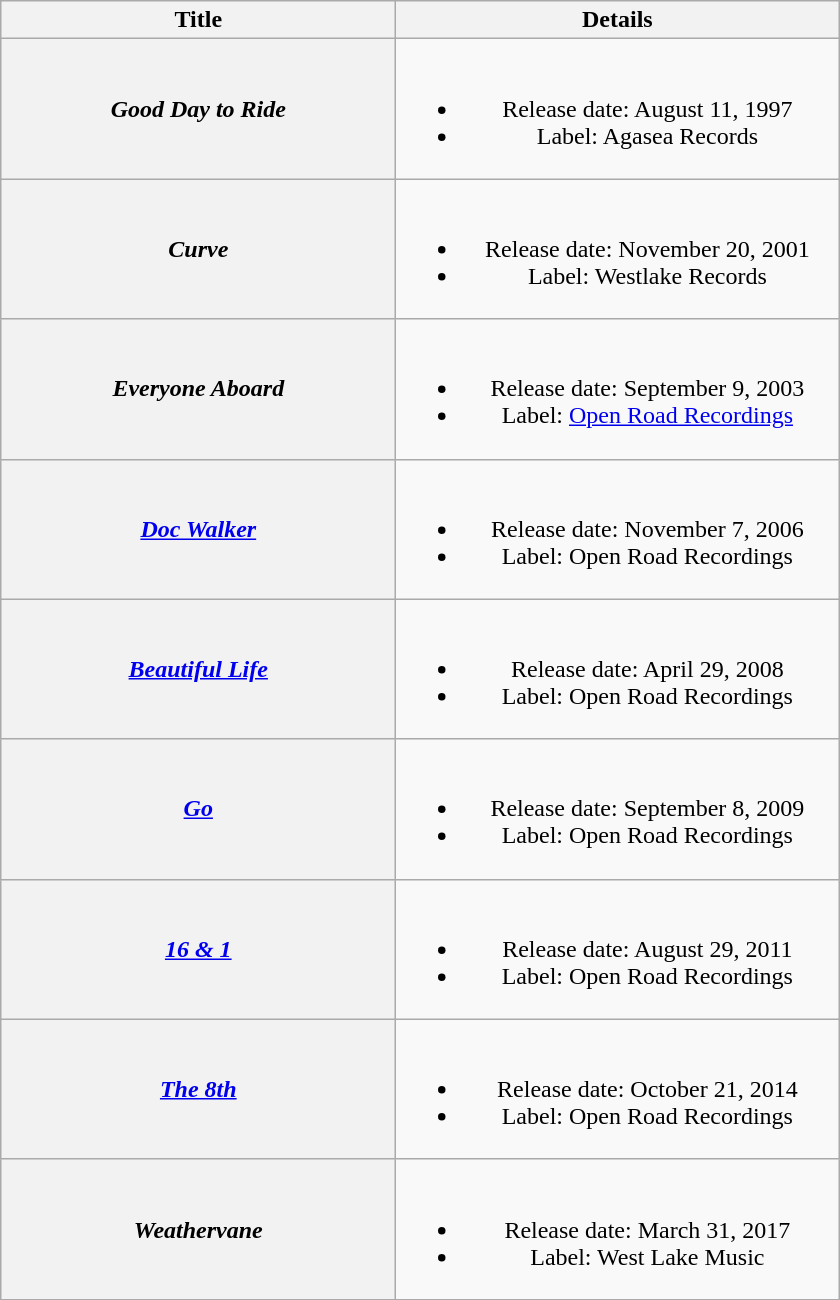<table class="wikitable plainrowheaders" style="text-align:center;">
<tr>
<th style="width:16em;">Title</th>
<th style="width:18em;">Details</th>
</tr>
<tr>
<th scope="row"><em>Good Day to Ride</em></th>
<td><br><ul><li>Release date: August 11, 1997</li><li>Label: Agasea Records</li></ul></td>
</tr>
<tr>
<th scope="row"><em>Curve</em></th>
<td><br><ul><li>Release date: November 20, 2001</li><li>Label: Westlake Records</li></ul></td>
</tr>
<tr>
<th scope="row"><em>Everyone Aboard</em></th>
<td><br><ul><li>Release date: September 9, 2003</li><li>Label: <a href='#'>Open Road Recordings</a></li></ul></td>
</tr>
<tr>
<th scope="row"><em><a href='#'>Doc Walker</a></em></th>
<td><br><ul><li>Release date: November 7, 2006</li><li>Label: Open Road Recordings</li></ul></td>
</tr>
<tr>
<th scope="row"><em><a href='#'>Beautiful Life</a></em></th>
<td><br><ul><li>Release date: April 29, 2008</li><li>Label: Open Road Recordings</li></ul></td>
</tr>
<tr>
<th scope="row"><em><a href='#'>Go</a></em></th>
<td><br><ul><li>Release date: September 8, 2009</li><li>Label: Open Road Recordings</li></ul></td>
</tr>
<tr>
<th scope="row"><em><a href='#'>16 & 1</a></em></th>
<td><br><ul><li>Release date: August 29, 2011</li><li>Label: Open Road Recordings</li></ul></td>
</tr>
<tr>
<th scope="row"><em><a href='#'>The 8th</a></em></th>
<td><br><ul><li>Release date: October 21, 2014</li><li>Label: Open Road Recordings</li></ul></td>
</tr>
<tr>
<th scope="row"><em>Weathervane</em></th>
<td><br><ul><li>Release date: March 31, 2017</li><li>Label: West Lake Music</li></ul></td>
</tr>
</table>
